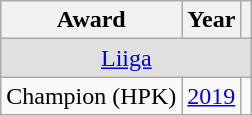<table class="wikitable">
<tr>
<th>Award</th>
<th>Year</th>
<th></th>
</tr>
<tr ALIGN="center" bgcolor="#e0e0e0">
<td colspan="3"><a href='#'>Liiga</a></td>
</tr>
<tr>
<td>Champion (HPK)</td>
<td><a href='#'>2019</a></td>
<td></td>
</tr>
</table>
